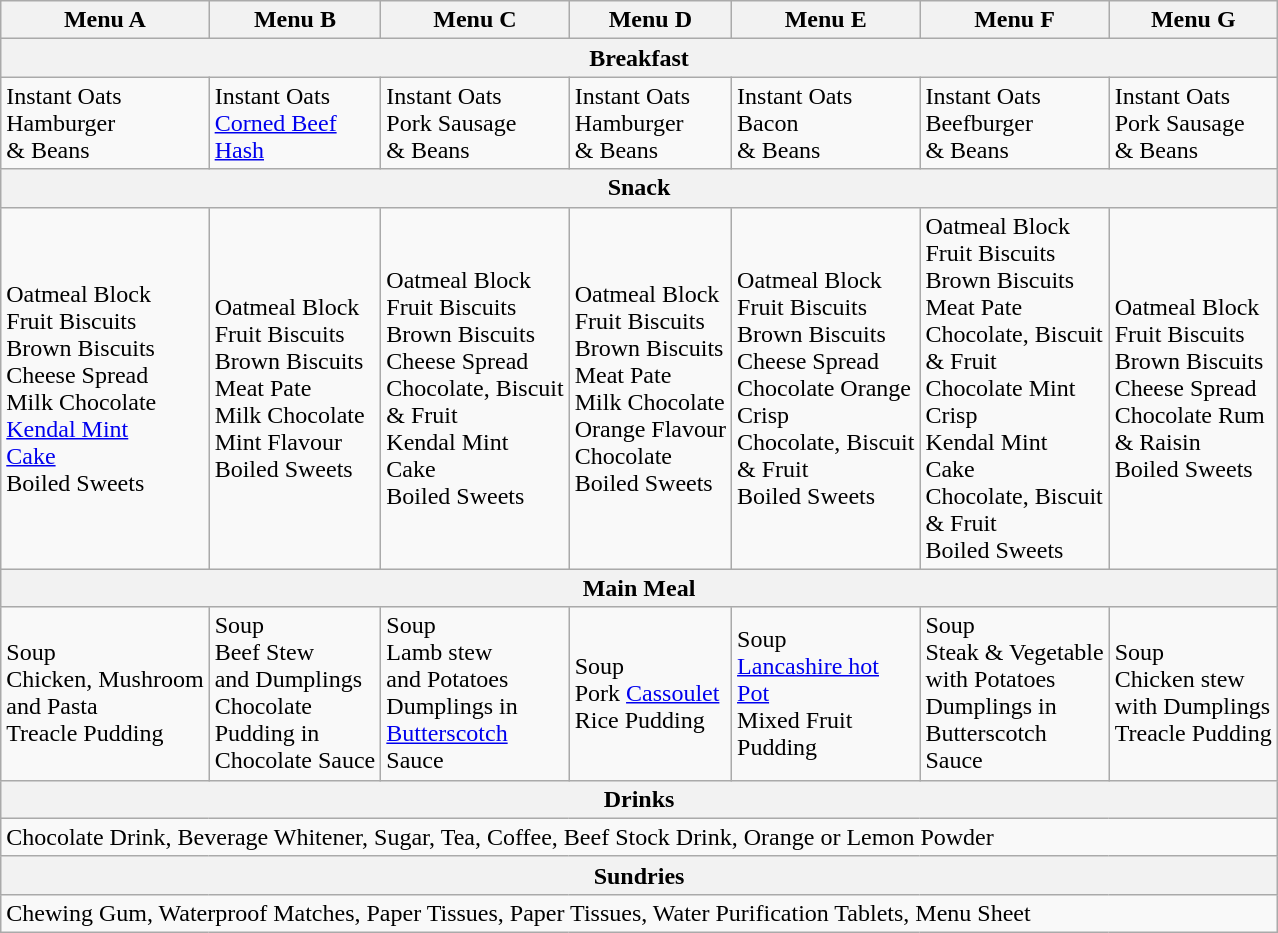<table class="wikitable collapsible collapsed" style="min-width:400px">
<tr>
<th>Menu A</th>
<th>Menu B</th>
<th>Menu C</th>
<th>Menu D</th>
<th>Menu E</th>
<th>Menu F</th>
<th>Menu G</th>
</tr>
<tr>
<th colspan="7">Breakfast</th>
</tr>
<tr>
<td>Instant Oats<br>Hamburger<br>& Beans</td>
<td>Instant Oats<br><a href='#'>Corned Beef</a><br><a href='#'>Hash</a></td>
<td>Instant Oats<br>Pork Sausage<br>& Beans</td>
<td>Instant Oats<br>Hamburger<br>& Beans</td>
<td>Instant Oats<br>Bacon<br>& Beans</td>
<td>Instant Oats<br>Beefburger<br>& Beans</td>
<td>Instant Oats<br>Pork Sausage<br>& Beans</td>
</tr>
<tr>
<th colspan="7">Snack</th>
</tr>
<tr>
<td>Oatmeal Block<br>Fruit Biscuits<br>Brown Biscuits<br>Cheese Spread<br>Milk Chocolate<br><a href='#'>Kendal Mint</a><br><a href='#'>Cake</a><br>Boiled Sweets</td>
<td>Oatmeal Block<br>Fruit Biscuits<br>Brown Biscuits<br>Meat Pate<br>Milk Chocolate<br>Mint Flavour<br>Boiled Sweets</td>
<td>Oatmeal Block<br>Fruit Biscuits<br>Brown Biscuits<br>Cheese Spread<br>Chocolate, Biscuit<br>& Fruit<br>Kendal Mint<br>Cake<br>Boiled Sweets</td>
<td>Oatmeal Block<br>Fruit Biscuits<br>Brown Biscuits<br>Meat Pate<br>Milk Chocolate<br>Orange Flavour<br>Chocolate<br>Boiled Sweets</td>
<td>Oatmeal Block<br>Fruit Biscuits<br>Brown Biscuits<br>Cheese Spread<br>Chocolate Orange<br>Crisp<br>Chocolate, Biscuit<br>& Fruit<br>Boiled Sweets</td>
<td>Oatmeal Block<br>Fruit Biscuits<br>Brown Biscuits<br>Meat Pate<br>Chocolate, Biscuit<br>& Fruit<br>Chocolate Mint<br>Crisp<br>Kendal Mint<br>Cake<br>Chocolate, Biscuit<br>& Fruit<br>Boiled Sweets</td>
<td>Oatmeal Block<br>Fruit Biscuits<br>Brown Biscuits<br>Cheese Spread<br>Chocolate Rum<br>& Raisin<br>Boiled Sweets</td>
</tr>
<tr>
<th colspan="7">Main Meal</th>
</tr>
<tr>
<td>Soup<br>Chicken, Mushroom<br>and Pasta<br>Treacle Pudding</td>
<td>Soup<br>Beef Stew<br>and Dumplings<br>Chocolate<br>Pudding in<br>Chocolate Sauce</td>
<td>Soup<br>Lamb stew<br>and Potatoes<br>Dumplings in<br><a href='#'>Butterscotch</a><br>Sauce</td>
<td>Soup<br>Pork <a href='#'>Cassoulet</a><br>Rice Pudding</td>
<td>Soup<br><a href='#'>Lancashire hot</a><br><a href='#'>Pot</a><br>Mixed Fruit<br>Pudding</td>
<td>Soup<br>Steak & Vegetable<br>with Potatoes<br>Dumplings in<br>Butterscotch<br>Sauce</td>
<td>Soup<br>Chicken stew<br>with Dumplings<br>Treacle Pudding</td>
</tr>
<tr>
<th colspan="7">Drinks</th>
</tr>
<tr>
<td colspan="7">Chocolate Drink, Beverage Whitener, Sugar, Tea, Coffee, Beef Stock Drink, Orange or Lemon Powder</td>
</tr>
<tr>
<th colspan="7">Sundries</th>
</tr>
<tr>
<td colspan="7">Chewing Gum, Waterproof Matches, Paper Tissues, Paper Tissues, Water Purification Tablets, Menu Sheet</td>
</tr>
</table>
